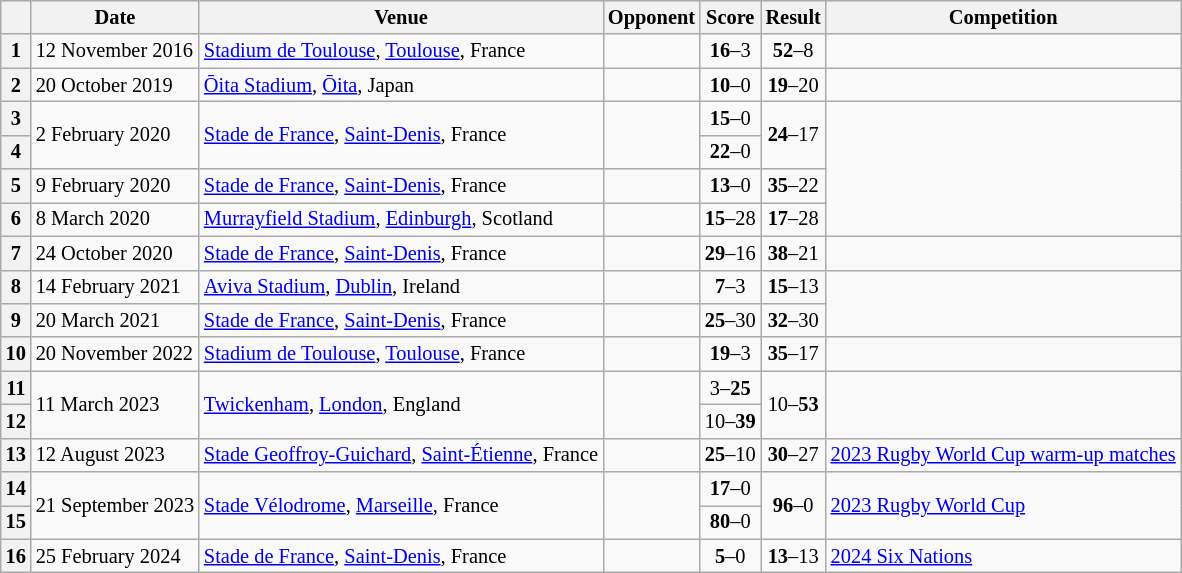<table class="wikitable plainrowheaders" style="font-size:85%;">
<tr>
<th scope=col></th>
<th scope=col data-sort-type=date>Date</th>
<th scope=col>Venue</th>
<th scope=col>Opponent</th>
<th scope=col>Score</th>
<th scope=col>Result</th>
<th scope=col>Competition</th>
</tr>
<tr>
<th scope=row>1</th>
<td>12 November 2016</td>
<td><a href='#'>Stadium de Toulouse</a>, <a href='#'>Toulouse</a>, France</td>
<td></td>
<td align=center><strong>16</strong>–3</td>
<td align=center><strong>52</strong>–8</td>
<td></td>
</tr>
<tr>
<th scope=row>2</th>
<td>20 October 2019</td>
<td><a href='#'>Ōita Stadium</a>, <a href='#'>Ōita</a>, Japan</td>
<td></td>
<td align=center><strong>10</strong>–0</td>
<td align=center><strong>19</strong>–20</td>
<td></td>
</tr>
<tr>
<th scope=row>3</th>
<td rowspan=2>2 February 2020</td>
<td rowspan=2><a href='#'>Stade de France</a>, <a href='#'>Saint-Denis</a>, France</td>
<td rowspan=2></td>
<td align=center><strong>15</strong>–0</td>
<td rowspan=2 style="text-align:center;"><strong>24</strong>–17</td>
<td rowspan=4></td>
</tr>
<tr>
<th scope=row>4</th>
<td align=center><strong>22</strong>–0</td>
</tr>
<tr>
<th scope=row>5</th>
<td>9 February 2020</td>
<td><a href='#'>Stade de France</a>, <a href='#'>Saint-Denis</a>, France</td>
<td></td>
<td align=center><strong>13</strong>–0</td>
<td align=center><strong>35</strong>–22</td>
</tr>
<tr>
<th scope=row>6</th>
<td>8 March 2020</td>
<td><a href='#'>Murrayfield Stadium</a>, <a href='#'>Edinburgh</a>, Scotland</td>
<td></td>
<td align=center><strong>15</strong>–28</td>
<td align=center><strong>17</strong>–28</td>
</tr>
<tr>
<th scope=row>7</th>
<td>24 October 2020</td>
<td><a href='#'>Stade de France</a>, <a href='#'>Saint-Denis</a>, France</td>
<td></td>
<td align=center><strong>29</strong>–16</td>
<td align=center><strong>38</strong>–21</td>
<td></td>
</tr>
<tr>
<th scope=row>8</th>
<td>14 February 2021</td>
<td><a href='#'>Aviva Stadium</a>, <a href='#'>Dublin</a>, Ireland</td>
<td></td>
<td align=center><strong>7</strong>–3</td>
<td align=center><strong>15</strong>–13</td>
<td rowspan=2></td>
</tr>
<tr>
<th scope=row>9</th>
<td>20 March 2021</td>
<td><a href='#'>Stade de France</a>, <a href='#'>Saint-Denis</a>, France</td>
<td></td>
<td align=center><strong>25</strong>–30</td>
<td align=center><strong>32</strong>–30</td>
</tr>
<tr>
<th scope=row>10</th>
<td>20 November 2022</td>
<td><a href='#'>Stadium de Toulouse</a>, <a href='#'>Toulouse</a>, France</td>
<td></td>
<td align=center><strong>19</strong>–3</td>
<td align=center><strong>35</strong>–17</td>
<td></td>
</tr>
<tr>
<th scope=row>11</th>
<td rowspan=2>11 March 2023</td>
<td rowspan=2><a href='#'>Twickenham</a>, <a href='#'>London</a>, England</td>
<td rowspan=2></td>
<td align=center>3–<strong>25</strong></td>
<td rowspan=2 style="text-align:center;">10–<strong>53</strong></td>
<td rowspan=2></td>
</tr>
<tr>
<th scope=row>12</th>
<td align=center>10–<strong>39</strong></td>
</tr>
<tr>
<th scope=row>13</th>
<td>12 August 2023</td>
<td><a href='#'>Stade Geoffroy-Guichard</a>, <a href='#'>Saint-Étienne</a>, France</td>
<td></td>
<td align=center><strong>25</strong>–10</td>
<td align=center><strong>30</strong>–27</td>
<td><a href='#'>2023 Rugby World Cup warm-up matches</a></td>
</tr>
<tr>
<th scope=row>14</th>
<td rowspan=2>21 September 2023</td>
<td rowspan=2><a href='#'>Stade Vélodrome</a>, <a href='#'>Marseille</a>, France</td>
<td rowspan=2></td>
<td align=center><strong>17</strong>–0</td>
<td rowspan=2 style="text-align:center;"><strong>96</strong>–0</td>
<td rowspan=2><a href='#'>2023 Rugby World Cup</a></td>
</tr>
<tr>
<th scope=row>15</th>
<td align=center><strong>80</strong>–0</td>
</tr>
<tr>
<th scope=row>16</th>
<td>25 February 2024</td>
<td><a href='#'>Stade de France</a>, <a href='#'>Saint-Denis</a>, France</td>
<td></td>
<td align=center><strong>5</strong>–0</td>
<td align=center><strong>13</strong>–13</td>
<td><a href='#'>2024 Six Nations</a></td>
</tr>
</table>
